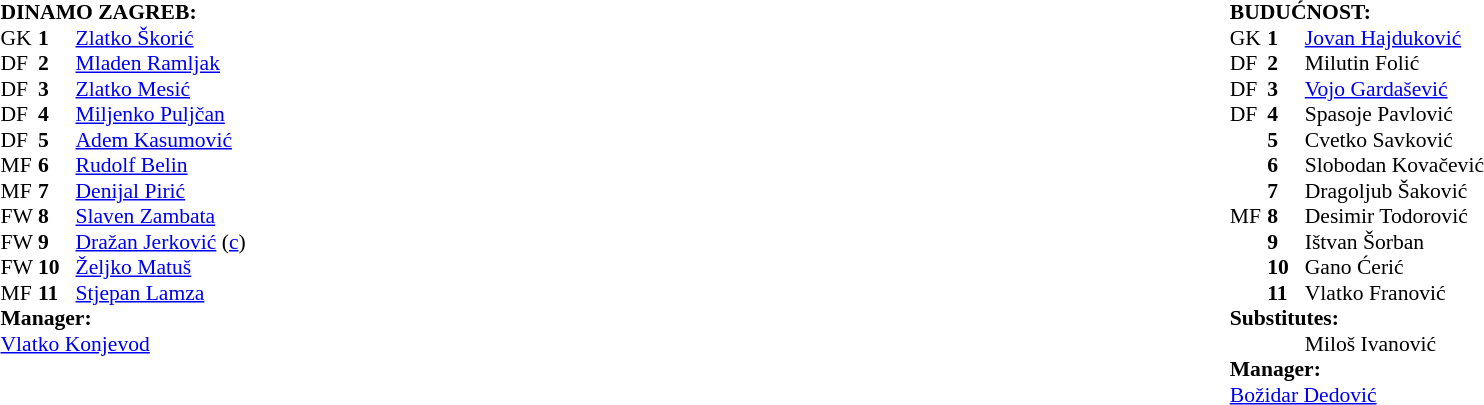<table width="100%">
<tr>
<td valign="top" width="50%"><br><table style="font-size: 90%" cellspacing="0" cellpadding="0">
<tr>
<td colspan="4"><strong>DINAMO ZAGREB:</strong></td>
</tr>
<tr>
<th width="25"></th>
<th width="25"></th>
<th width="200"></th>
<th></th>
</tr>
<tr>
<td>GK</td>
<td><strong>1</strong></td>
<td> <a href='#'>Zlatko Škorić</a></td>
</tr>
<tr>
<td>DF</td>
<td><strong>2</strong></td>
<td> <a href='#'>Mladen Ramljak</a></td>
</tr>
<tr>
<td>DF</td>
<td><strong>3</strong></td>
<td> <a href='#'>Zlatko Mesić</a></td>
</tr>
<tr>
<td>DF</td>
<td><strong>4</strong></td>
<td> <a href='#'>Miljenko Puljčan</a></td>
</tr>
<tr>
<td>DF</td>
<td><strong>5</strong></td>
<td> <a href='#'>Adem Kasumović</a></td>
</tr>
<tr>
<td>MF</td>
<td><strong>6</strong></td>
<td> <a href='#'>Rudolf Belin</a></td>
</tr>
<tr>
<td>MF</td>
<td><strong>7</strong></td>
<td> <a href='#'>Denijal Pirić</a></td>
</tr>
<tr>
<td>FW</td>
<td><strong>8</strong></td>
<td> <a href='#'>Slaven Zambata</a></td>
</tr>
<tr>
<td>FW</td>
<td><strong>9</strong></td>
<td> <a href='#'>Dražan Jerković</a> (<a href='#'>c</a>)</td>
</tr>
<tr>
<td>FW</td>
<td><strong>10</strong></td>
<td> <a href='#'>Željko Matuš</a></td>
</tr>
<tr>
<td>MF</td>
<td><strong>11</strong></td>
<td> <a href='#'>Stjepan Lamza</a></td>
</tr>
<tr>
<td colspan=4><strong>Manager:</strong></td>
</tr>
<tr>
<td colspan="4"> <a href='#'>Vlatko Konjevod</a></td>
</tr>
</table>
</td>
<td valign="top" width="50%"><br><table style="font-size: 90%" cellspacing="0" cellpadding="0"  align="center">
<tr>
<td colspan="4"><strong>BUDUĆNOST:</strong></td>
</tr>
<tr>
<th width="25"></th>
<th width="25"></th>
<th width="200"></th>
<th></th>
</tr>
<tr>
<td>GK</td>
<td><strong>1</strong></td>
<td>  <a href='#'>Jovan Hajduković</a></td>
</tr>
<tr>
<td>DF</td>
<td><strong>2</strong></td>
<td> Milutin Folić</td>
</tr>
<tr>
<td>DF</td>
<td><strong>3</strong></td>
<td> <a href='#'>Vojo Gardašević</a></td>
</tr>
<tr>
<td>DF</td>
<td><strong>4</strong></td>
<td> Spasoje Pavlović</td>
</tr>
<tr>
<td></td>
<td><strong>5</strong></td>
<td> Cvetko Savković</td>
</tr>
<tr>
<td></td>
<td><strong>6</strong></td>
<td> Slobodan Kovačević</td>
<td></td>
</tr>
<tr>
<td></td>
<td><strong>7</strong></td>
<td> Dragoljub Šaković</td>
</tr>
<tr>
<td>MF</td>
<td><strong>8</strong></td>
<td> Desimir Todorović</td>
</tr>
<tr>
<td></td>
<td><strong>9</strong></td>
<td> Ištvan Šorban</td>
</tr>
<tr>
<td></td>
<td><strong>10</strong></td>
<td> Gano Ćerić</td>
</tr>
<tr>
<td></td>
<td><strong>11</strong></td>
<td> Vlatko Franović</td>
</tr>
<tr>
<td colspan=4><strong>Substitutes:</strong></td>
</tr>
<tr>
<td></td>
<td><strong></strong></td>
<td> Miloš Ivanović</td>
<td></td>
</tr>
<tr>
<td colspan=4><strong>Manager:</strong></td>
</tr>
<tr>
<td colspan="4"> <a href='#'>Božidar Dedović</a></td>
</tr>
</table>
</td>
</tr>
</table>
